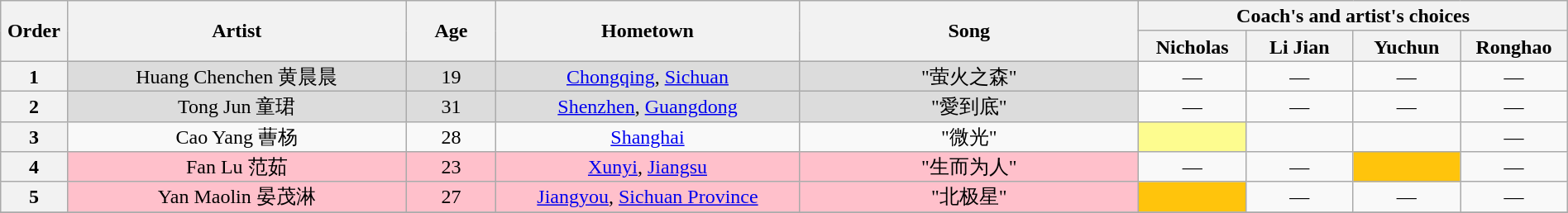<table class="wikitable" style="text-align:center; line-height:17px; width:100%;">
<tr>
<th scope="col" rowspan="2" style="width:02%;">Order</th>
<th scope="col" rowspan="2" style="width:19%;">Artist</th>
<th scope="col" rowspan="2" style="width:05%;">Age</th>
<th scope="col" rowspan="2" style="width:17%;">Hometown</th>
<th scope="col" rowspan="2" style="width:19%;">Song</th>
<th scope="col" colspan="4" style="width:28%;">Coach's and artist's choices</th>
</tr>
<tr>
<th style="width:06%;">Nicholas</th>
<th style="width:06%;">Li Jian</th>
<th style="width:06%;">Yuchun</th>
<th style="width:06%;">Ronghao</th>
</tr>
<tr>
<th>1</th>
<td style="background:#DCDCDC;">Huang Chenchen 黄晨晨</td>
<td style="background:#DCDCDC;">19</td>
<td style="background:#DCDCDC;"><a href='#'>Chongqing</a>, <a href='#'>Sichuan</a></td>
<td style="background:#DCDCDC;">"萤火之森"</td>
<td>—</td>
<td>—</td>
<td> —</td>
<td>—</td>
</tr>
<tr>
<th>2</th>
<td style="background:#DCDCDC;">Tong Jun 童珺</td>
<td style="background:#DCDCDC;">31</td>
<td style="background:#DCDCDC;"><a href='#'>Shenzhen</a>, <a href='#'>Guangdong</a></td>
<td style="background:#DCDCDC;">"愛到底"</td>
<td>—</td>
<td>—</td>
<td> —</td>
<td>—</td>
</tr>
<tr>
<th>3</th>
<td>Cao Yang 蓸杨</td>
<td>28</td>
<td><a href='#'>Shanghai</a></td>
<td>"微光"</td>
<td style="background:#fdfc8f;"><strong></strong></td>
<td><strong></strong></td>
<td><strong></strong></td>
<td>  —</td>
</tr>
<tr>
<th>4</th>
<td style="background:pink;">Fan Lu 范茹</td>
<td style="background:pink;">23</td>
<td style="background:pink;"><a href='#'>Xunyi</a>, <a href='#'>Jiangsu</a></td>
<td style="background:pink;">"生而为人"</td>
<td>—</td>
<td>—</td>
<td style="background:#FFC40C;"> <strong></strong></td>
<td> —</td>
</tr>
<tr>
<th>5</th>
<td style="background:pink;">Yan Maolin 晏茂淋</td>
<td style="background:pink;">27</td>
<td style="background:pink;"><a href='#'>Jiangyou</a>, <a href='#'>Sichuan Province</a></td>
<td style="background:pink;">"北极星"</td>
<td style="background:#FFC40C;"> <strong></strong></td>
<td> —</td>
<td>—</td>
<td>—</td>
</tr>
<tr>
</tr>
</table>
